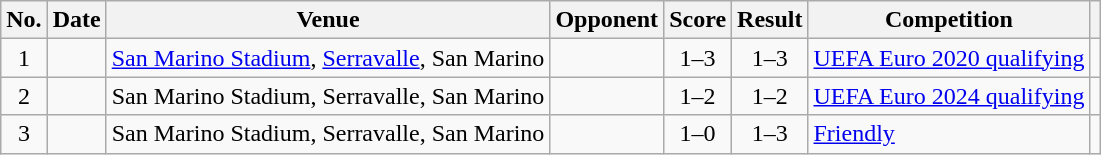<table class="wikitable sortable">
<tr>
<th scope="col">No.</th>
<th scope="col">Date</th>
<th scope="col">Venue</th>
<th scope="col">Opponent</th>
<th scope="col">Score</th>
<th scope="col">Result</th>
<th scope="col">Competition</th>
<th scope="col" class="unsortable"></th>
</tr>
<tr>
<td style="text-align:center">1</td>
<td></td>
<td><a href='#'>San Marino Stadium</a>, <a href='#'>Serravalle</a>, San Marino</td>
<td></td>
<td style="text-align:center">1–3</td>
<td style="text-align:center">1–3</td>
<td><a href='#'>UEFA Euro 2020 qualifying</a></td>
<td></td>
</tr>
<tr>
<td style="text-align:center">2</td>
<td></td>
<td>San Marino Stadium, Serravalle, San Marino</td>
<td></td>
<td style="text-align:center">1–2</td>
<td style="text-align:center">1–2</td>
<td><a href='#'>UEFA Euro 2024 qualifying</a></td>
<td></td>
</tr>
<tr>
<td style="text-align:center">3</td>
<td></td>
<td>San Marino Stadium, Serravalle, San Marino</td>
<td></td>
<td style="text-align:center">1–0</td>
<td style="text-align:center">1–3</td>
<td><a href='#'>Friendly</a></td>
<td></td>
</tr>
</table>
